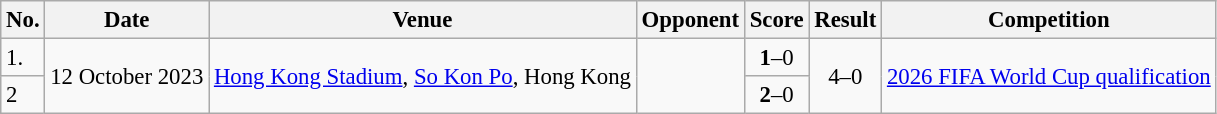<table class="wikitable" style="font-size:95%;">
<tr>
<th>No.</th>
<th>Date</th>
<th>Venue</th>
<th>Opponent</th>
<th>Score</th>
<th>Result</th>
<th>Competition</th>
</tr>
<tr>
<td>1.</td>
<td rowspan="2">12 October 2023</td>
<td rowspan="2"><a href='#'>Hong Kong Stadium</a>, <a href='#'>So Kon Po</a>, Hong Kong</td>
<td rowspan="2"></td>
<td align="center"><strong>1</strong>–0</td>
<td rowspan="2" align="center">4–0</td>
<td rowspan="2"><a href='#'>2026 FIFA World Cup qualification</a></td>
</tr>
<tr>
<td>2</td>
<td align="center"><strong>2</strong>–0</td>
</tr>
</table>
